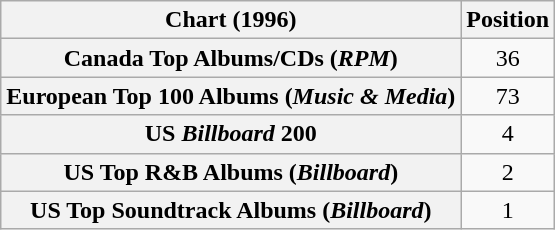<table class="wikitable sortable plainrowheaders" style="text-align:center">
<tr>
<th scope="col">Chart (1996)</th>
<th scope="col">Position</th>
</tr>
<tr>
<th scope="row">Canada Top Albums/CDs (<em>RPM</em>)</th>
<td>36</td>
</tr>
<tr>
<th scope="row">European Top 100 Albums (<em>Music & Media</em>)</th>
<td>73</td>
</tr>
<tr>
<th scope="row">US <em>Billboard</em> 200</th>
<td>4</td>
</tr>
<tr>
<th scope="row">US Top R&B Albums (<em>Billboard</em>)</th>
<td>2</td>
</tr>
<tr>
<th scope="row">US Top Soundtrack Albums (<em>Billboard</em>)</th>
<td>1</td>
</tr>
</table>
